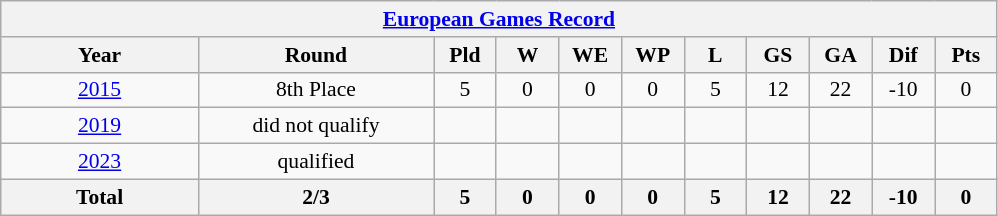<table class="wikitable" style="text-align: center;font-size:90%;">
<tr>
<th colspan=11><a href='#'>European Games Record</a></th>
</tr>
<tr>
<th width=125>Year</th>
<th width=150>Round</th>
<th width=35>Pld</th>
<th width=35>W</th>
<th width=35>WE</th>
<th width=35>WP</th>
<th width=35>L</th>
<th width=35>GS</th>
<th width=35>GA</th>
<th width=35>Dif</th>
<th width=35>Pts</th>
</tr>
<tr>
<td> <a href='#'>2015</a></td>
<td>8th Place</td>
<td>5</td>
<td>0</td>
<td>0</td>
<td>0</td>
<td>5</td>
<td>12</td>
<td>22</td>
<td>-10</td>
<td>0</td>
</tr>
<tr>
<td> <a href='#'>2019</a></td>
<td>did not qualify</td>
<td></td>
<td></td>
<td></td>
<td></td>
<td></td>
<td></td>
<td></td>
<td></td>
<td></td>
</tr>
<tr>
<td> <a href='#'>2023</a></td>
<td>qualified</td>
<td></td>
<td></td>
<td></td>
<td></td>
<td></td>
<td></td>
<td></td>
<td></td>
<td></td>
</tr>
<tr>
<th><strong>Total</strong></th>
<th>2/3</th>
<th>5</th>
<th>0</th>
<th>0</th>
<th>0</th>
<th>5</th>
<th>12</th>
<th>22</th>
<th>-10</th>
<th>0</th>
</tr>
</table>
